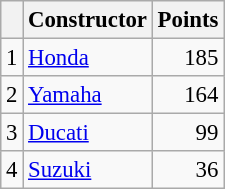<table class="wikitable" style="font-size: 95%;">
<tr>
<th></th>
<th>Constructor</th>
<th>Points</th>
</tr>
<tr>
<td align=center>1</td>
<td> <a href='#'>Honda</a></td>
<td align=right>185</td>
</tr>
<tr>
<td align=center>2</td>
<td> <a href='#'>Yamaha</a></td>
<td align=right>164</td>
</tr>
<tr>
<td align=center>3</td>
<td> <a href='#'>Ducati</a></td>
<td align=right>99</td>
</tr>
<tr>
<td align=center>4</td>
<td> <a href='#'>Suzuki</a></td>
<td align=right>36</td>
</tr>
</table>
